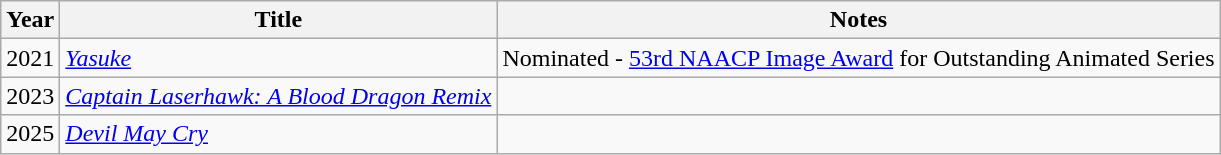<table class="wikitable" style="margin-right: 0;">
<tr>
<th>Year</th>
<th>Title</th>
<th>Notes</th>
</tr>
<tr>
<td>2021</td>
<td><em><a href='#'>Yasuke</a></em></td>
<td>Nominated - <a href='#'>53rd NAACP Image Award</a> for Outstanding Animated Series</td>
</tr>
<tr>
<td>2023</td>
<td><em><a href='#'>Captain Laserhawk: A Blood Dragon Remix</a></em></td>
<td></td>
</tr>
<tr>
<td>2025</td>
<td><em><a href='#'>Devil May Cry</a></em></td>
<td></td>
</tr>
</table>
